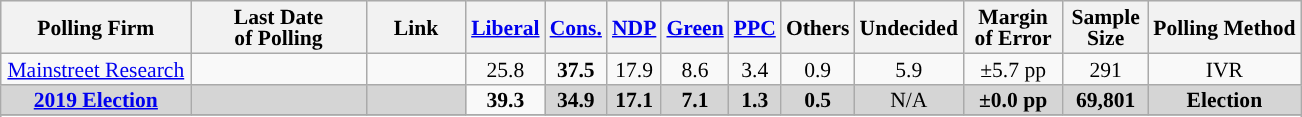<table class="wikitable sortable" style="text-align:center;font-size:90%;line-height:14px;">
<tr style="background:#e9e9e9;">
<th style="width:120px">Polling Firm</th>
<th style="width:110px">Last Date<br>of Polling</th>
<th style="width:60px" class="unsortable">Link</th>
<th style="background-color:"><a href='#'>Liberal</a></th>
<th style="background-color:"><a href='#'>Cons.</a></th>
<th style="background-color:"><a href='#'>NDP</a></th>
<th style="background-color:"><a href='#'>Green</a></th>
<th style="background-color:"><a href='#'><span>PPC</span></a></th>
<th style="background-color:">Others</th>
<th style="background-color:">Undecided</th>
<th style="width:60px;" class=unsortable>Margin<br>of Error</th>
<th style="width:50px;" class=unsortable>Sample<br>Size</th>
<th class=unsortable>Polling Method</th>
</tr>
<tr>
<td><a href='#'>Mainstreet Research</a></td>
<td></td>
<td></td>
<td>25.8</td>
<td><strong>37.5</strong></td>
<td>17.9</td>
<td>8.6</td>
<td>3.4</td>
<td>0.9</td>
<td>5.9</td>
<td>±5.7 pp</td>
<td>291</td>
<td>IVR</td>
</tr>
<tr>
<td style="background:#D5D5D5"><strong><a href='#'>2019 Election</a></strong></td>
<td style="background:#D5D5D5"><strong></strong></td>
<td style="background:#D5D5D5"></td>
<td><strong>39.3</strong></td>
<td style="background:#D5D5D5"><strong>34.9</strong></td>
<td style="background:#D5D5D5"><strong>17.1</strong></td>
<td style="background:#D5D5D5"><strong>7.1</strong></td>
<td style="background:#D5D5D5"><strong>1.3</strong></td>
<td style="background:#D5D5D5"><strong>0.5</strong></td>
<td style="background:#D5D5D5">N/A</td>
<td style="background:#D5D5D5"><strong>±0.0 pp</strong></td>
<td style="background:#D5D5D5"><strong>69,801</strong></td>
<td style="background:#D5D5D5"><strong>Election</strong></td>
</tr>
<tr>
</tr>
<tr>
</tr>
</table>
